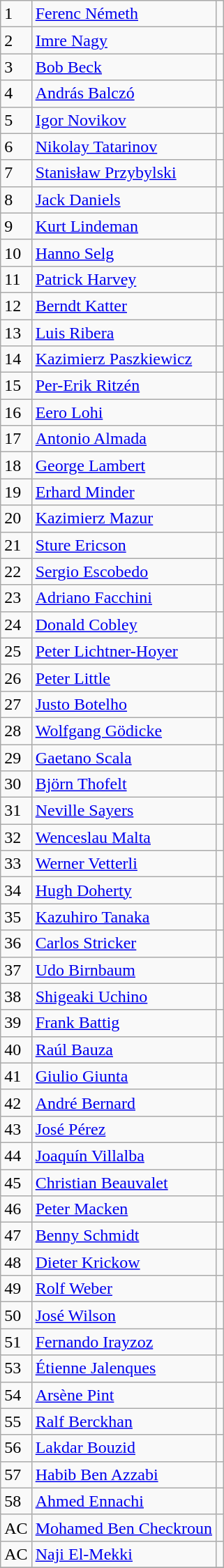<table class="wikitable">
<tr>
<td>1</td>
<td><a href='#'>Ferenc Németh</a></td>
<td></td>
</tr>
<tr>
<td>2</td>
<td><a href='#'>Imre Nagy</a></td>
<td></td>
</tr>
<tr>
<td>3</td>
<td><a href='#'>Bob Beck</a></td>
<td></td>
</tr>
<tr>
<td>4</td>
<td><a href='#'>András Balczó</a></td>
<td></td>
</tr>
<tr>
<td>5</td>
<td><a href='#'>Igor Novikov</a></td>
<td></td>
</tr>
<tr>
<td>6</td>
<td><a href='#'>Nikolay Tatarinov</a></td>
<td></td>
</tr>
<tr>
<td>7</td>
<td><a href='#'>Stanisław Przybylski</a></td>
<td></td>
</tr>
<tr>
<td>8</td>
<td><a href='#'>Jack Daniels</a></td>
<td></td>
</tr>
<tr>
<td>9</td>
<td><a href='#'>Kurt Lindeman</a></td>
<td></td>
</tr>
<tr>
<td>10</td>
<td><a href='#'>Hanno Selg</a></td>
<td></td>
</tr>
<tr>
<td>11</td>
<td><a href='#'>Patrick Harvey</a></td>
<td></td>
</tr>
<tr>
<td>12</td>
<td><a href='#'>Berndt Katter</a></td>
<td></td>
</tr>
<tr>
<td>13</td>
<td><a href='#'>Luis Ribera</a></td>
<td></td>
</tr>
<tr>
<td>14</td>
<td><a href='#'>Kazimierz Paszkiewicz</a></td>
<td></td>
</tr>
<tr>
<td>15</td>
<td><a href='#'>Per-Erik Ritzén</a></td>
<td></td>
</tr>
<tr>
<td>16</td>
<td><a href='#'>Eero Lohi</a></td>
<td></td>
</tr>
<tr>
<td>17</td>
<td><a href='#'>Antonio Almada</a></td>
<td></td>
</tr>
<tr>
<td>18</td>
<td><a href='#'>George Lambert</a></td>
<td></td>
</tr>
<tr>
<td>19</td>
<td><a href='#'>Erhard Minder</a></td>
<td></td>
</tr>
<tr>
<td>20</td>
<td><a href='#'>Kazimierz Mazur</a></td>
<td></td>
</tr>
<tr>
<td>21</td>
<td><a href='#'>Sture Ericson</a></td>
<td></td>
</tr>
<tr>
<td>22</td>
<td><a href='#'>Sergio Escobedo</a></td>
<td></td>
</tr>
<tr>
<td>23</td>
<td><a href='#'>Adriano Facchini</a></td>
<td></td>
</tr>
<tr>
<td>24</td>
<td><a href='#'>Donald Cobley</a></td>
<td></td>
</tr>
<tr>
<td>25</td>
<td><a href='#'>Peter Lichtner-Hoyer</a></td>
<td></td>
</tr>
<tr>
<td>26</td>
<td><a href='#'>Peter Little</a></td>
<td></td>
</tr>
<tr>
<td>27</td>
<td><a href='#'>Justo Botelho</a></td>
<td></td>
</tr>
<tr>
<td>28</td>
<td><a href='#'>Wolfgang Gödicke</a></td>
<td></td>
</tr>
<tr>
<td>29</td>
<td><a href='#'>Gaetano Scala</a></td>
<td></td>
</tr>
<tr>
<td>30</td>
<td><a href='#'>Björn Thofelt</a></td>
<td></td>
</tr>
<tr>
<td>31</td>
<td><a href='#'>Neville Sayers</a></td>
<td></td>
</tr>
<tr>
<td>32</td>
<td><a href='#'>Wenceslau Malta</a></td>
<td></td>
</tr>
<tr>
<td>33</td>
<td><a href='#'>Werner Vetterli</a></td>
<td></td>
</tr>
<tr>
<td>34</td>
<td><a href='#'>Hugh Doherty</a></td>
<td></td>
</tr>
<tr>
<td>35</td>
<td><a href='#'>Kazuhiro Tanaka</a></td>
<td></td>
</tr>
<tr>
<td>36</td>
<td><a href='#'>Carlos Stricker</a></td>
<td></td>
</tr>
<tr>
<td>37</td>
<td><a href='#'>Udo Birnbaum</a></td>
<td></td>
</tr>
<tr>
<td>38</td>
<td><a href='#'>Shigeaki Uchino</a></td>
<td></td>
</tr>
<tr>
<td>39</td>
<td><a href='#'>Frank Battig</a></td>
<td></td>
</tr>
<tr>
<td>40</td>
<td><a href='#'>Raúl Bauza</a></td>
<td></td>
</tr>
<tr>
<td>41</td>
<td><a href='#'>Giulio Giunta</a></td>
<td></td>
</tr>
<tr>
<td>42</td>
<td><a href='#'>André Bernard</a></td>
<td></td>
</tr>
<tr>
<td>43</td>
<td><a href='#'>José Pérez</a></td>
<td></td>
</tr>
<tr>
<td>44</td>
<td><a href='#'>Joaquín Villalba</a></td>
<td></td>
</tr>
<tr>
<td>45</td>
<td><a href='#'>Christian Beauvalet</a></td>
<td></td>
</tr>
<tr>
<td>46</td>
<td><a href='#'>Peter Macken</a></td>
<td></td>
</tr>
<tr>
<td>47</td>
<td><a href='#'>Benny Schmidt</a></td>
<td></td>
</tr>
<tr>
<td>48</td>
<td><a href='#'>Dieter Krickow</a></td>
<td></td>
</tr>
<tr>
<td>49</td>
<td><a href='#'>Rolf Weber</a></td>
<td></td>
</tr>
<tr>
<td>50</td>
<td><a href='#'>José Wilson</a></td>
<td></td>
</tr>
<tr>
<td>51</td>
<td><a href='#'>Fernando Irayzoz</a></td>
<td></td>
</tr>
<tr>
<td>53</td>
<td><a href='#'>Étienne Jalenques</a></td>
<td></td>
</tr>
<tr>
<td>54</td>
<td><a href='#'>Arsène Pint</a></td>
<td></td>
</tr>
<tr>
<td>55</td>
<td><a href='#'>Ralf Berckhan</a></td>
<td></td>
</tr>
<tr>
<td>56</td>
<td><a href='#'>Lakdar Bouzid</a></td>
<td></td>
</tr>
<tr>
<td>57</td>
<td><a href='#'>Habib Ben Azzabi</a></td>
<td></td>
</tr>
<tr>
<td>58</td>
<td><a href='#'>Ahmed Ennachi</a></td>
<td></td>
</tr>
<tr>
<td>AC</td>
<td><a href='#'>Mohamed Ben Checkroun</a></td>
<td></td>
</tr>
<tr>
<td>AC</td>
<td><a href='#'>Naji El-Mekki</a></td>
<td></td>
</tr>
<tr>
</tr>
</table>
